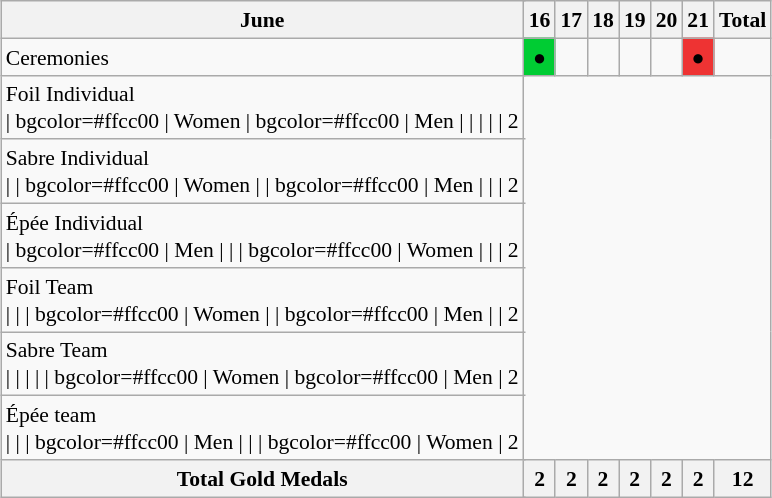<table class="wikitable" style="margin:0.5em auto; font-size:90%; line-height:1.25em;">
<tr>
<th colspan="2">June</th>
<th>16</th>
<th>17</th>
<th>18</th>
<th>19</th>
<th>20</th>
<th>21</th>
<th>Total</th>
</tr>
<tr>
<td colspan="2">Ceremonies</td>
<td bgcolor=#00cc33 align=center>●</td>
<td></td>
<td></td>
<td></td>
<td></td>
<td bgcolor=#ee3333 align=center>●</td>
<td></td>
</tr>
<tr align="center">
<td colspan="2" align="left">Foil Individual<br>| bgcolor=#ffcc00 | Women
| bgcolor=#ffcc00 | Men
| 
| 
| 
| 
| 2</td>
</tr>
<tr align="center">
<td colspan="2" align="left">Sabre Individual<br>| 
| bgcolor=#ffcc00 | Women
| 
| bgcolor=#ffcc00 | Men
| 
| 
| 2</td>
</tr>
<tr align="center">
<td colspan="2" align="left">Épée Individual<br>| bgcolor=#ffcc00 | Men
| 
| 
| bgcolor=#ffcc00 | Women
| 
|    
| 2</td>
</tr>
<tr align="center">
<td colspan="2" align="left">Foil Team<br>| 
| 
| bgcolor=#ffcc00 | Women
| 
| bgcolor=#ffcc00 | Men
| 
| 2</td>
</tr>
<tr align="center">
<td colspan="2" align="left">Sabre Team<br>| 
| 
| 
| 
| bgcolor=#ffcc00 | Women
| bgcolor=#ffcc00 | Men
| 2</td>
</tr>
<tr align="center">
<td colspan="2" align="left">Épée team<br>| 
| 
| bgcolor=#ffcc00 | Men
| 
|  
| bgcolor=#ffcc00 | Women
| 2</td>
</tr>
<tr>
<th colspan="2">Total Gold Medals</th>
<th>2</th>
<th>2</th>
<th>2</th>
<th>2</th>
<th>2</th>
<th>2</th>
<th>12</th>
</tr>
</table>
